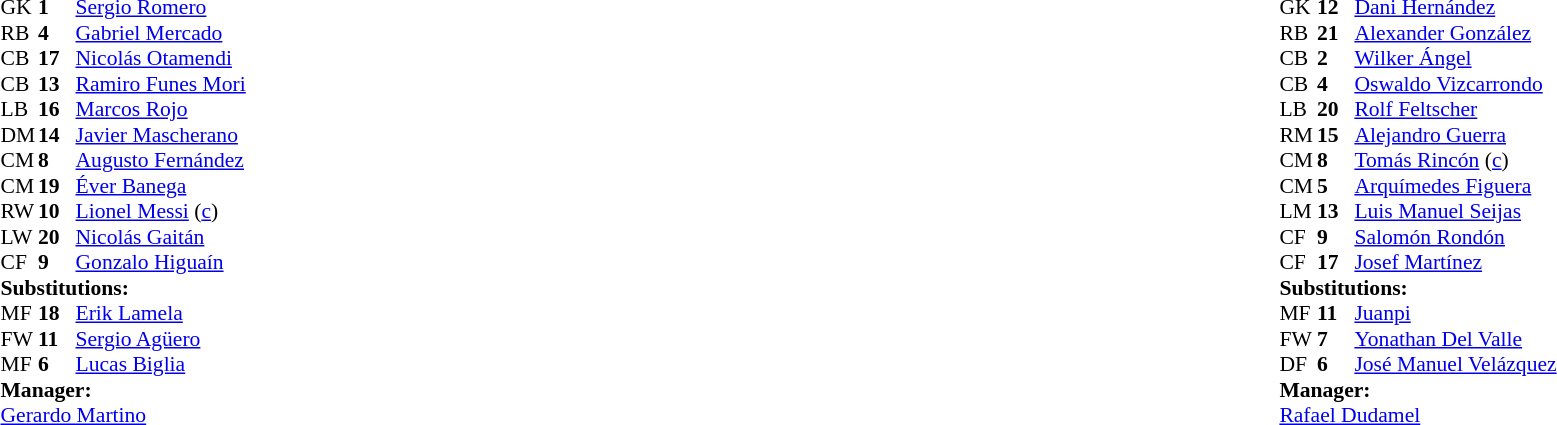<table width="100%">
<tr>
<td valign="top" width="40%"><br><table style="font-size:90%" cellspacing="0" cellpadding="0">
<tr>
<th width=25></th>
<th width=25></th>
</tr>
<tr>
<td>GK</td>
<td><strong>1</strong></td>
<td><a href='#'>Sergio Romero</a></td>
</tr>
<tr>
<td>RB</td>
<td><strong>4</strong></td>
<td><a href='#'>Gabriel Mercado</a></td>
</tr>
<tr>
<td>CB</td>
<td><strong>17</strong></td>
<td><a href='#'>Nicolás Otamendi</a></td>
</tr>
<tr>
<td>CB</td>
<td><strong>13</strong></td>
<td><a href='#'>Ramiro Funes Mori</a></td>
</tr>
<tr>
<td>LB</td>
<td><strong>16</strong></td>
<td><a href='#'>Marcos Rojo</a></td>
</tr>
<tr>
<td>DM</td>
<td><strong>14</strong></td>
<td><a href='#'>Javier Mascherano</a></td>
</tr>
<tr>
<td>CM</td>
<td><strong>8</strong></td>
<td><a href='#'>Augusto Fernández</a></td>
</tr>
<tr>
<td>CM</td>
<td><strong>19</strong></td>
<td><a href='#'>Éver Banega</a></td>
<td></td>
<td></td>
</tr>
<tr>
<td>RW</td>
<td><strong>10</strong></td>
<td><a href='#'>Lionel Messi</a> (<a href='#'>c</a>)</td>
</tr>
<tr>
<td>LW</td>
<td><strong>20</strong></td>
<td><a href='#'>Nicolás Gaitán</a></td>
<td></td>
<td></td>
</tr>
<tr>
<td>CF</td>
<td><strong>9</strong></td>
<td><a href='#'>Gonzalo Higuaín</a></td>
<td></td>
<td></td>
</tr>
<tr>
<td colspan=3><strong>Substitutions:</strong></td>
</tr>
<tr>
<td>MF</td>
<td><strong>18</strong></td>
<td><a href='#'>Erik Lamela</a></td>
<td></td>
<td></td>
</tr>
<tr>
<td>FW</td>
<td><strong>11</strong></td>
<td><a href='#'>Sergio Agüero</a></td>
<td></td>
<td></td>
</tr>
<tr>
<td>MF</td>
<td><strong>6</strong></td>
<td><a href='#'>Lucas Biglia</a></td>
<td></td>
<td></td>
</tr>
<tr>
<td colspan=3><strong>Manager:</strong></td>
</tr>
<tr>
<td colspan=3><a href='#'>Gerardo Martino</a></td>
</tr>
</table>
</td>
<td valign="top"></td>
<td valign="top" width="50%"><br><table style="font-size:90%; margin:auto" cellspacing="0" cellpadding="0">
<tr>
<th width=25></th>
<th width=25></th>
</tr>
<tr>
<td>GK</td>
<td><strong>12</strong></td>
<td><a href='#'>Dani Hernández</a></td>
</tr>
<tr>
<td>RB</td>
<td><strong>21</strong></td>
<td><a href='#'>Alexander González</a></td>
</tr>
<tr>
<td>CB</td>
<td><strong>2</strong></td>
<td><a href='#'>Wilker Ángel</a></td>
<td></td>
</tr>
<tr>
<td>CB</td>
<td><strong>4</strong></td>
<td><a href='#'>Oswaldo Vizcarrondo</a></td>
</tr>
<tr>
<td>LB</td>
<td><strong>20</strong></td>
<td><a href='#'>Rolf Feltscher</a></td>
</tr>
<tr>
<td>RM</td>
<td><strong>15</strong></td>
<td><a href='#'>Alejandro Guerra</a></td>
</tr>
<tr>
<td>CM</td>
<td><strong>8</strong></td>
<td><a href='#'>Tomás Rincón</a> (<a href='#'>c</a>)</td>
<td></td>
<td></td>
</tr>
<tr>
<td>CM</td>
<td><strong>5</strong></td>
<td><a href='#'>Arquímedes Figuera</a></td>
<td></td>
</tr>
<tr>
<td>LM</td>
<td><strong>13</strong></td>
<td><a href='#'>Luis Manuel Seijas</a></td>
<td></td>
<td></td>
</tr>
<tr>
<td>CF</td>
<td><strong>9</strong></td>
<td><a href='#'>Salomón Rondón</a></td>
<td></td>
</tr>
<tr>
<td>CF</td>
<td><strong>17</strong></td>
<td><a href='#'>Josef Martínez</a></td>
<td></td>
<td></td>
</tr>
<tr>
<td colspan=3><strong>Substitutions:</strong></td>
</tr>
<tr>
<td>MF</td>
<td><strong>11</strong></td>
<td><a href='#'>Juanpi</a></td>
<td></td>
<td></td>
</tr>
<tr>
<td>FW</td>
<td><strong>7</strong></td>
<td><a href='#'>Yonathan Del Valle</a></td>
<td></td>
<td></td>
</tr>
<tr>
<td>DF</td>
<td><strong>6</strong></td>
<td><a href='#'>José Manuel Velázquez</a></td>
<td></td>
<td></td>
</tr>
<tr>
<td colspan=3><strong>Manager:</strong></td>
</tr>
<tr>
<td colspan=3><a href='#'>Rafael Dudamel</a></td>
</tr>
</table>
</td>
</tr>
</table>
